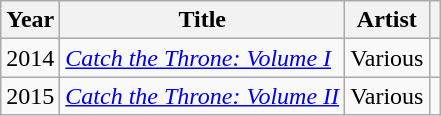<table class="wikitable">
<tr>
<th>Year</th>
<th>Title</th>
<th>Artist</th>
<th scope="col" class="unsortable"></th>
</tr>
<tr>
<td>2014</td>
<td><em><a href='#'>Catch the Throne: Volume I</a></em></td>
<td>Various</td>
<td style="text-align:center;"></td>
</tr>
<tr>
<td>2015</td>
<td><em><a href='#'>Catch the Throne: Volume II</a></em></td>
<td>Various</td>
<td style="text-align:center;"></td>
</tr>
</table>
